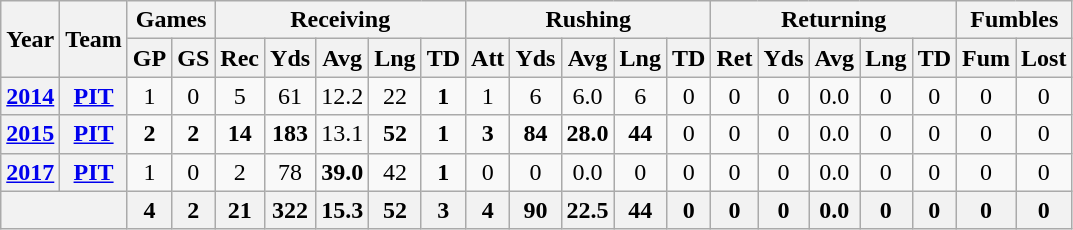<table class="wikitable" style="text-align: center;">
<tr>
<th rowspan="2">Year</th>
<th rowspan="2">Team</th>
<th colspan="2">Games</th>
<th colspan="5">Receiving</th>
<th colspan="5">Rushing</th>
<th colspan="5">Returning</th>
<th colspan="2">Fumbles</th>
</tr>
<tr>
<th>GP</th>
<th>GS</th>
<th>Rec</th>
<th>Yds</th>
<th>Avg</th>
<th>Lng</th>
<th>TD</th>
<th>Att</th>
<th>Yds</th>
<th>Avg</th>
<th>Lng</th>
<th>TD</th>
<th>Ret</th>
<th>Yds</th>
<th>Avg</th>
<th>Lng</th>
<th>TD</th>
<th>Fum</th>
<th>Lost</th>
</tr>
<tr>
<th><a href='#'>2014</a></th>
<th><a href='#'>PIT</a></th>
<td>1</td>
<td>0</td>
<td>5</td>
<td>61</td>
<td>12.2</td>
<td>22</td>
<td><strong>1</strong></td>
<td>1</td>
<td>6</td>
<td>6.0</td>
<td>6</td>
<td>0</td>
<td>0</td>
<td>0</td>
<td>0.0</td>
<td>0</td>
<td>0</td>
<td>0</td>
<td>0</td>
</tr>
<tr>
<th><a href='#'>2015</a></th>
<th><a href='#'>PIT</a></th>
<td><strong>2</strong></td>
<td><strong>2</strong></td>
<td><strong>14</strong></td>
<td><strong>183</strong></td>
<td>13.1</td>
<td><strong>52</strong></td>
<td><strong>1</strong></td>
<td><strong>3</strong></td>
<td><strong>84</strong></td>
<td><strong>28.0</strong></td>
<td><strong>44</strong></td>
<td>0</td>
<td>0</td>
<td>0</td>
<td>0.0</td>
<td>0</td>
<td>0</td>
<td>0</td>
<td>0</td>
</tr>
<tr>
<th><a href='#'>2017</a></th>
<th><a href='#'>PIT</a></th>
<td>1</td>
<td>0</td>
<td>2</td>
<td>78</td>
<td><strong>39.0</strong></td>
<td>42</td>
<td><strong>1</strong></td>
<td>0</td>
<td>0</td>
<td>0.0</td>
<td>0</td>
<td>0</td>
<td>0</td>
<td>0</td>
<td>0.0</td>
<td>0</td>
<td>0</td>
<td>0</td>
<td>0</td>
</tr>
<tr>
<th colspan="2"></th>
<th>4</th>
<th>2</th>
<th>21</th>
<th>322</th>
<th>15.3</th>
<th>52</th>
<th>3</th>
<th>4</th>
<th>90</th>
<th>22.5</th>
<th>44</th>
<th>0</th>
<th>0</th>
<th>0</th>
<th>0.0</th>
<th>0</th>
<th>0</th>
<th>0</th>
<th>0</th>
</tr>
</table>
